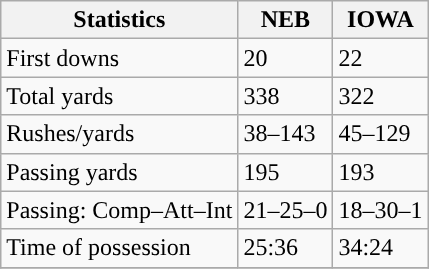<table class="wikitable" style="float: left;">
<tr>
<th>Statistics</th>
<th>NEB</th>
<th>IOWA</th>
</tr>
<tr>
<td>First downs</td>
<td>20</td>
<td>22</td>
</tr>
<tr>
<td>Total yards</td>
<td>338</td>
<td>322</td>
</tr>
<tr>
<td>Rushes/yards</td>
<td>38–143</td>
<td>45–129</td>
</tr>
<tr>
<td>Passing yards</td>
<td>195</td>
<td>193</td>
</tr>
<tr>
<td>Passing: Comp–Att–Int</td>
<td>21–25–0</td>
<td>18–30–1</td>
</tr>
<tr>
<td>Time of possession</td>
<td>25:36</td>
<td>34:24</td>
</tr>
<tr>
</tr>
</table>
